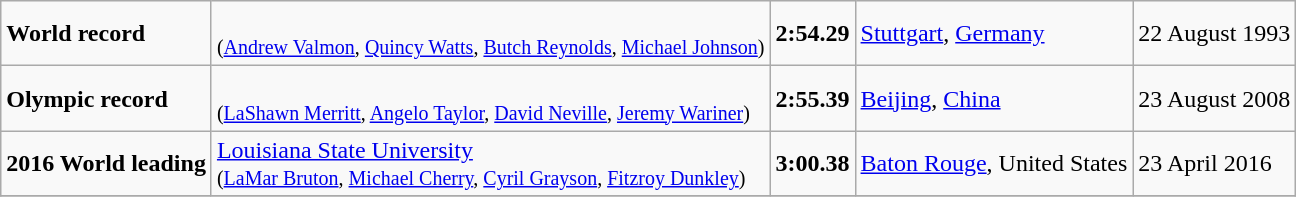<table class="wikitable">
<tr>
<td><strong>World record</strong></td>
<td><br><small>(<a href='#'>Andrew Valmon</a>, <a href='#'>Quincy Watts</a>, <a href='#'>Butch Reynolds</a>, <a href='#'>Michael Johnson</a>)</small></td>
<td><strong>2:54.29</strong></td>
<td><a href='#'>Stuttgart</a>, <a href='#'>Germany</a></td>
<td>22 August 1993</td>
</tr>
<tr>
<td><strong>Olympic record</strong></td>
<td><br><small>(<a href='#'>LaShawn Merritt</a>, <a href='#'>Angelo Taylor</a>, <a href='#'>David Neville</a>, <a href='#'>Jeremy Wariner</a>)</small></td>
<td><strong>2:55.39</strong></td>
<td><a href='#'>Beijing</a>, <a href='#'>China</a></td>
<td>23 August 2008</td>
</tr>
<tr>
<td><strong>2016 World leading</strong></td>
<td><a href='#'>Louisiana State University</a><br><small>(<a href='#'>LaMar Bruton</a>, <a href='#'>Michael Cherry</a>, <a href='#'>Cyril Grayson</a>, <a href='#'>Fitzroy Dunkley</a>)</small></td>
<td><strong>3:00.38</strong></td>
<td><a href='#'>Baton Rouge</a>, United States</td>
<td>23 April 2016</td>
</tr>
<tr>
</tr>
</table>
